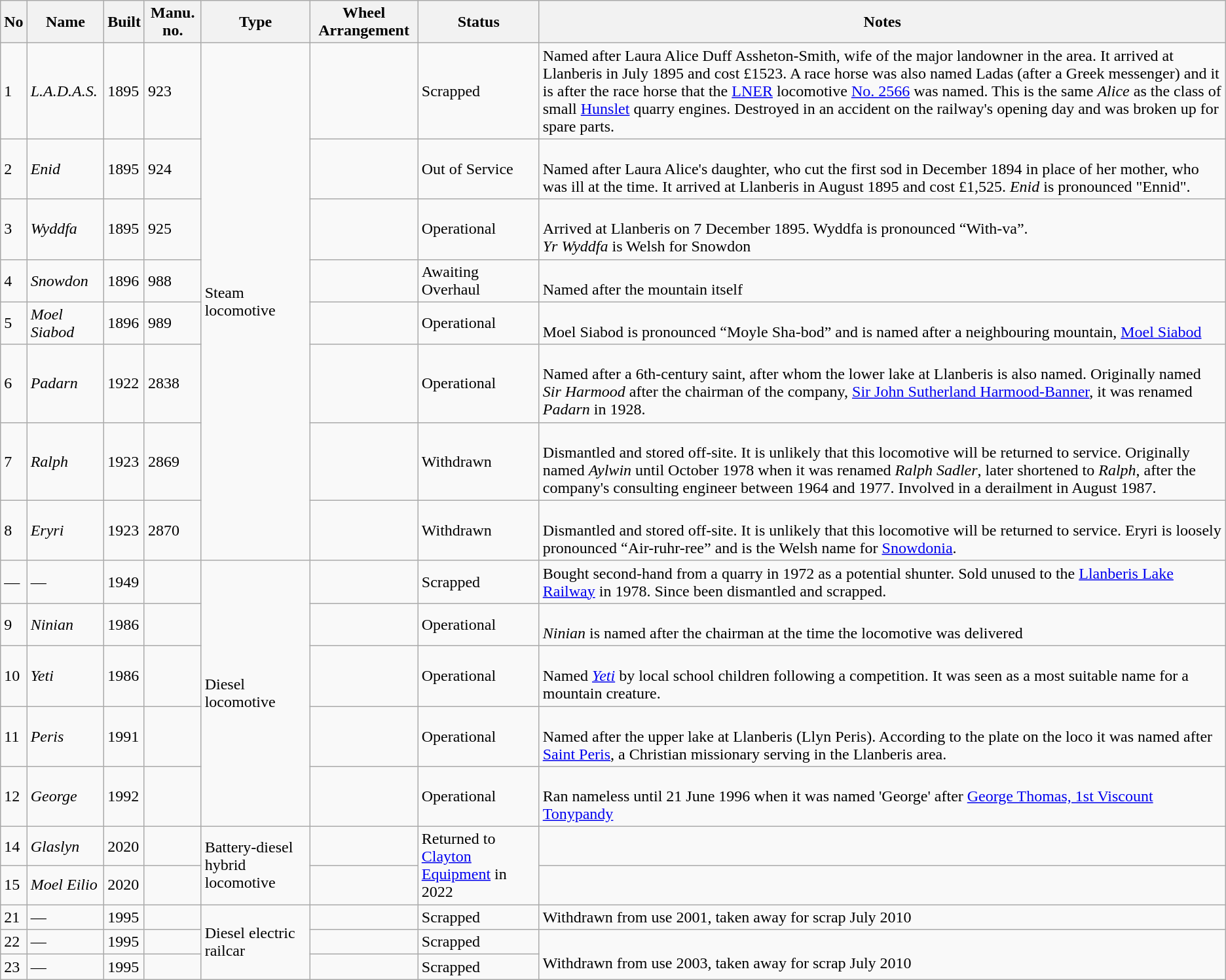<table class="wikitable sortable">
<tr>
<th>No</th>
<th>Name</th>
<th>Built</th>
<th>Manu. no.</th>
<th>Type</th>
<th>Wheel Arrangement</th>
<th>Status</th>
<th class="unsortable">Notes</th>
</tr>
<tr>
<td>1</td>
<td><em>L.A.D.A.S.</em></td>
<td>1895</td>
<td>923</td>
<td rowspan=8>Steam locomotive</td>
<td></td>
<td>Scrapped</td>
<td>Named after Laura Alice Duff Assheton-Smith, wife of the major landowner in the area. It arrived at Llanberis in July 1895 and cost £1523. A race horse was also named Ladas (after a Greek messenger) and it is after the race horse that the <a href='#'>LNER</a> locomotive <a href='#'>No. 2566</a> was named. This is the same <em>Alice</em> as the class of small <a href='#'>Hunslet</a> quarry engines. Destroyed in an accident on the railway's opening day and was broken up for spare parts.</td>
</tr>
<tr>
<td>2</td>
<td><em>Enid</em></td>
<td>1895</td>
<td>924<br></td>
<td></td>
<td>Out of Service</td>
<td><br>Named after Laura Alice's daughter, who cut the first sod in December 1894 in place of her mother, who was ill at the time.  It arrived at Llanberis in August 1895 and cost £1,525.
<em>Enid</em> is pronounced "Ennid".</td>
</tr>
<tr>
<td>3</td>
<td><em>Wyddfa</em></td>
<td>1895</td>
<td>925<br></td>
<td></td>
<td>Operational</td>
<td><br>Arrived at Llanberis on 7 December 1895. Wyddfa is pronounced “With-va”.<br><em>Yr Wyddfa</em> is Welsh for Snowdon</td>
</tr>
<tr>
<td>4</td>
<td><em>Snowdon</em></td>
<td>1896</td>
<td>988<br></td>
<td></td>
<td>Awaiting Overhaul</td>
<td><br>Named after the mountain itself</td>
</tr>
<tr>
<td>5</td>
<td><em>Moel Siabod</em></td>
<td>1896</td>
<td>989<br></td>
<td></td>
<td>Operational</td>
<td><br>Moel Siabod is pronounced “Moyle Sha-bod” and is named after a neighbouring mountain, <a href='#'>Moel Siabod</a></td>
</tr>
<tr>
<td>6</td>
<td><em>Padarn</em></td>
<td>1922</td>
<td>2838<br></td>
<td></td>
<td>Operational</td>
<td><br>Named after a 6th-century saint, after whom the lower lake at Llanberis is also named. Originally named <em>Sir Harmood</em> after the chairman of the company, <a href='#'>Sir John Sutherland Harmood-Banner</a>, it was renamed <em>Padarn</em> in 1928.</td>
</tr>
<tr>
<td>7</td>
<td><em>Ralph</em></td>
<td>1923</td>
<td>2869<br></td>
<td></td>
<td>Withdrawn</td>
<td><br>Dismantled and stored off-site. It is unlikely that this locomotive will be returned to service. Originally named  <em>Aylwin</em> until October 1978 when it was renamed <em>Ralph Sadler</em>, later shortened to  <em>Ralph</em>, after the company's consulting engineer between 1964 and 1977. Involved in a derailment in August 1987.</td>
</tr>
<tr>
<td>8</td>
<td><em>Eryri</em></td>
<td>1923</td>
<td>2870<br></td>
<td></td>
<td>Withdrawn</td>
<td><br>Dismantled and stored off-site. It is unlikely that this locomotive will be returned to service. Eryri is loosely pronounced “Air-ruhr-ree” and is the Welsh name for <a href='#'>Snowdonia</a>.</td>
</tr>
<tr>
<td>—</td>
<td>—</td>
<td>1949</td>
<td></td>
<td rowspan=5>Diesel locomotive</td>
<td></td>
<td>Scrapped</td>
<td>Bought second-hand from a quarry in 1972 as a potential shunter. Sold unused to the <a href='#'>Llanberis Lake Railway</a> in 1978. Since been dismantled and scrapped.</td>
</tr>
<tr>
<td>9</td>
<td><em>Ninian</em></td>
<td>1986</td>
<td><br></td>
<td></td>
<td>Operational</td>
<td><br><em>Ninian</em> is named after the chairman at the time the locomotive was delivered</td>
</tr>
<tr>
<td>10</td>
<td><em>Yeti</em></td>
<td>1986</td>
<td><br></td>
<td></td>
<td>Operational</td>
<td><br>Named <em><a href='#'>Yeti</a></em> by local school children following a competition. It was seen as a most suitable name for a mountain creature.</td>
</tr>
<tr>
<td>11</td>
<td><em>Peris</em></td>
<td>1991</td>
<td><br></td>
<td></td>
<td>Operational</td>
<td><br>Named after the upper lake at Llanberis (Llyn Peris). According to the plate on the loco it was named after <a href='#'>Saint Peris</a>, a Christian missionary serving in the Llanberis area.</td>
</tr>
<tr>
<td>12</td>
<td><em>George</em></td>
<td>1992</td>
<td><br></td>
<td></td>
<td>Operational</td>
<td><br>Ran nameless until 21 June 1996 when it was named 'George' after <a href='#'>George Thomas, 1st Viscount Tonypandy</a></td>
</tr>
<tr>
<td>14</td>
<td><em>Glaslyn</em></td>
<td>2020</td>
<td></td>
<td rowspan=2>Battery-diesel hybrid locomotive</td>
<td></td>
<td rowspan=2>Returned to <a href='#'>Clayton Equipment</a> in 2022</td>
<td></td>
</tr>
<tr>
<td>15</td>
<td><em>Moel Eilio</em></td>
<td>2020</td>
<td><br></td>
<td></td>
<td></td>
</tr>
<tr>
<td>21</td>
<td>—</td>
<td>1995</td>
<td></td>
<td rowspan=3>Diesel electric railcar</td>
<td></td>
<td>Scrapped</td>
<td>Withdrawn from use 2001, taken away for scrap July 2010</td>
</tr>
<tr>
<td>22</td>
<td>—</td>
<td>1995</td>
<td><br></td>
<td></td>
<td>Scrapped</td>
<td rowspan=2><br>Withdrawn from use 2003, taken away for scrap July 2010</td>
</tr>
<tr>
<td>23</td>
<td>—</td>
<td>1995</td>
<td><br></td>
<td></td>
<td>Scrapped</td>
</tr>
</table>
